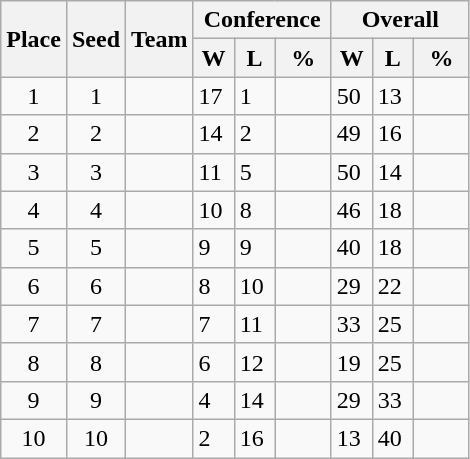<table class="wikitable">
<tr>
<th rowspan ="2">Place</th>
<th rowspan ="2">Seed</th>
<th rowspan ="2">Team</th>
<th colspan = "3">Conference</th>
<th colspan = "3">Overall</th>
</tr>
<tr>
<th scope="col" style="width: 20px;">W</th>
<th scope="col" style="width: 20px;">L</th>
<th scope="col" style="width: 30px;">%</th>
<th scope="col" style="width: 20px;">W</th>
<th scope="col" style="width: 20px;">L</th>
<th scope="col" style="width: 30px;">%</th>
</tr>
<tr>
<td style="text-align:center;">1</td>
<td style="text-align:center;">1</td>
<td></td>
<td>17</td>
<td>1</td>
<td></td>
<td>50</td>
<td>13</td>
<td></td>
</tr>
<tr>
<td style="text-align:center;">2</td>
<td style="text-align:center;">2</td>
<td></td>
<td>14</td>
<td>2</td>
<td></td>
<td>49</td>
<td>16</td>
<td></td>
</tr>
<tr>
<td style="text-align:center;">3</td>
<td style="text-align:center;">3</td>
<td></td>
<td>11</td>
<td>5</td>
<td></td>
<td>50</td>
<td>14</td>
<td></td>
</tr>
<tr>
<td style="text-align:center;">4</td>
<td style="text-align:center;">4</td>
<td></td>
<td>10</td>
<td>8</td>
<td></td>
<td>46</td>
<td>18</td>
<td></td>
</tr>
<tr>
<td style="text-align:center;">5</td>
<td style="text-align:center;">5</td>
<td></td>
<td>9</td>
<td>9</td>
<td></td>
<td>40</td>
<td>18</td>
<td></td>
</tr>
<tr>
<td style="text-align:center;">6</td>
<td style="text-align:center;">6</td>
<td></td>
<td>8</td>
<td>10</td>
<td></td>
<td>29</td>
<td>22</td>
<td></td>
</tr>
<tr>
<td style="text-align:center;">7</td>
<td style="text-align:center;">7</td>
<td></td>
<td>7</td>
<td>11</td>
<td></td>
<td>33</td>
<td>25</td>
<td></td>
</tr>
<tr>
<td style="text-align:center;">8</td>
<td style="text-align:center;">8</td>
<td></td>
<td>6</td>
<td>12</td>
<td></td>
<td>19</td>
<td>25</td>
<td></td>
</tr>
<tr>
<td style="text-align:center;">9</td>
<td style="text-align:center;">9</td>
<td></td>
<td>4</td>
<td>14</td>
<td></td>
<td>29</td>
<td>33</td>
<td></td>
</tr>
<tr>
<td style="text-align:center;">10</td>
<td style="text-align:center;">10</td>
<td></td>
<td>2</td>
<td>16</td>
<td></td>
<td>13</td>
<td>40</td>
<td></td>
</tr>
</table>
